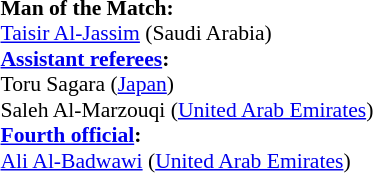<table style="width:50%; font-size:90%;">
<tr>
<td><br><strong>Man of the Match:</strong>
<br><a href='#'>Taisir Al-Jassim</a> (Saudi Arabia)<br><strong><a href='#'>Assistant referees</a>:</strong>
<br>Toru Sagara (<a href='#'>Japan</a>)
<br>Saleh Al-Marzouqi (<a href='#'>United Arab Emirates</a>)
<br><strong><a href='#'>Fourth official</a>:</strong>
<br><a href='#'>Ali Al-Badwawi</a> (<a href='#'>United Arab Emirates</a>)</td>
</tr>
</table>
